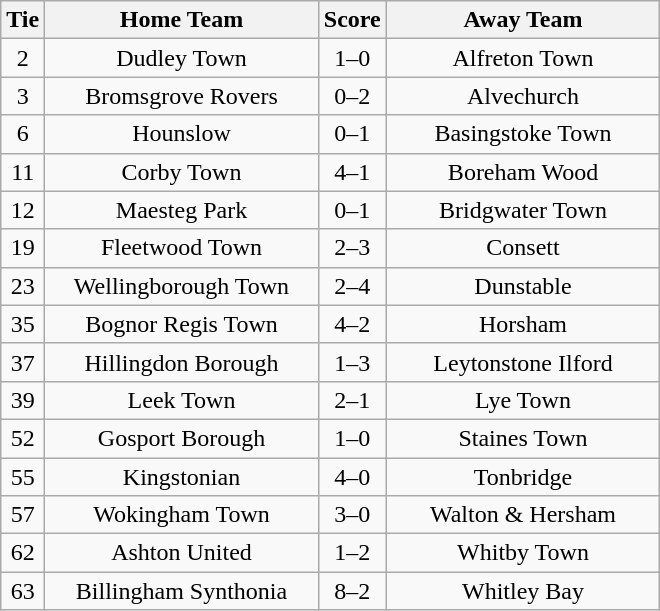<table class="wikitable" style="text-align:center;">
<tr>
<th width=20>Tie</th>
<th width=175>Home Team</th>
<th width=20>Score</th>
<th width=175>Away Team</th>
</tr>
<tr>
<td>2</td>
<td>Dudley Town</td>
<td>1–0</td>
<td>Alfreton Town</td>
</tr>
<tr>
<td>3</td>
<td>Bromsgrove Rovers</td>
<td>0–2</td>
<td>Alvechurch</td>
</tr>
<tr>
<td>6</td>
<td>Hounslow</td>
<td>0–1</td>
<td>Basingstoke Town</td>
</tr>
<tr>
<td>11</td>
<td>Corby Town</td>
<td>4–1</td>
<td>Boreham Wood</td>
</tr>
<tr>
<td>12</td>
<td>Maesteg Park</td>
<td>0–1</td>
<td>Bridgwater Town</td>
</tr>
<tr>
<td>19</td>
<td>Fleetwood Town</td>
<td>2–3</td>
<td>Consett</td>
</tr>
<tr>
<td>23</td>
<td>Wellingborough Town</td>
<td>2–4</td>
<td>Dunstable</td>
</tr>
<tr>
<td>35</td>
<td>Bognor Regis Town</td>
<td>4–2</td>
<td>Horsham</td>
</tr>
<tr>
<td>37</td>
<td>Hillingdon Borough</td>
<td>1–3</td>
<td>Leytonstone Ilford</td>
</tr>
<tr>
<td>39</td>
<td>Leek Town</td>
<td>2–1</td>
<td>Lye Town</td>
</tr>
<tr>
<td>52</td>
<td>Gosport Borough</td>
<td>1–0</td>
<td>Staines Town</td>
</tr>
<tr>
<td>55</td>
<td>Kingstonian</td>
<td>4–0</td>
<td>Tonbridge</td>
</tr>
<tr>
<td>57</td>
<td>Wokingham Town</td>
<td>3–0</td>
<td>Walton & Hersham</td>
</tr>
<tr>
<td>62</td>
<td>Ashton United</td>
<td>1–2</td>
<td>Whitby Town</td>
</tr>
<tr>
<td>63</td>
<td>Billingham Synthonia</td>
<td>8–2</td>
<td>Whitley Bay</td>
</tr>
</table>
